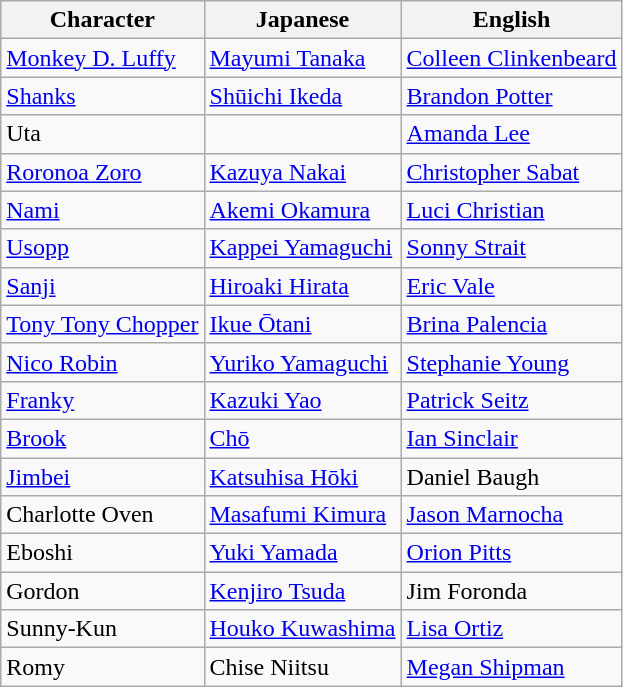<table class="wikitable">
<tr>
<th>Character</th>
<th>Japanese</th>
<th>English</th>
</tr>
<tr>
<td><a href='#'>Monkey D. Luffy</a></td>
<td><a href='#'>Mayumi Tanaka</a></td>
<td><a href='#'>Colleen Clinkenbeard</a></td>
</tr>
<tr>
<td><a href='#'>Shanks</a></td>
<td><a href='#'>Shūichi Ikeda</a></td>
<td><a href='#'>Brandon Potter</a></td>
</tr>
<tr>
<td>Uta</td>
<td></td>
<td><a href='#'>Amanda Lee</a></td>
</tr>
<tr>
<td><a href='#'>Roronoa Zoro</a></td>
<td><a href='#'>Kazuya Nakai</a></td>
<td><a href='#'>Christopher Sabat</a></td>
</tr>
<tr>
<td><a href='#'>Nami</a></td>
<td><a href='#'>Akemi Okamura</a></td>
<td><a href='#'>Luci Christian</a></td>
</tr>
<tr>
<td><a href='#'>Usopp</a></td>
<td><a href='#'>Kappei Yamaguchi</a></td>
<td><a href='#'>Sonny Strait</a></td>
</tr>
<tr>
<td><a href='#'>Sanji</a></td>
<td><a href='#'>Hiroaki Hirata</a></td>
<td><a href='#'>Eric Vale</a></td>
</tr>
<tr>
<td><a href='#'>Tony Tony Chopper</a></td>
<td><a href='#'>Ikue Ōtani</a></td>
<td><a href='#'>Brina Palencia</a></td>
</tr>
<tr>
<td><a href='#'>Nico Robin</a></td>
<td><a href='#'>Yuriko Yamaguchi</a></td>
<td><a href='#'>Stephanie Young</a></td>
</tr>
<tr>
<td><a href='#'>Franky</a></td>
<td><a href='#'>Kazuki Yao</a></td>
<td><a href='#'>Patrick Seitz</a></td>
</tr>
<tr>
<td><a href='#'>Brook</a></td>
<td><a href='#'>Chō</a></td>
<td><a href='#'>Ian Sinclair</a></td>
</tr>
<tr>
<td><a href='#'>Jimbei</a></td>
<td><a href='#'>Katsuhisa Hōki</a></td>
<td>Daniel Baugh</td>
</tr>
<tr>
<td>Charlotte Oven</td>
<td><a href='#'>Masafumi Kimura</a></td>
<td><a href='#'>Jason Marnocha</a></td>
</tr>
<tr>
<td>Eboshi</td>
<td><a href='#'>Yuki Yamada</a></td>
<td><a href='#'>Orion Pitts</a></td>
</tr>
<tr>
<td>Gordon</td>
<td><a href='#'>Kenjiro Tsuda</a></td>
<td>Jim Foronda</td>
</tr>
<tr>
<td>Sunny-Kun</td>
<td><a href='#'>Houko Kuwashima</a></td>
<td><a href='#'>Lisa Ortiz</a></td>
</tr>
<tr>
<td>Romy</td>
<td>Chise Niitsu</td>
<td><a href='#'>Megan Shipman</a></td>
</tr>
</table>
